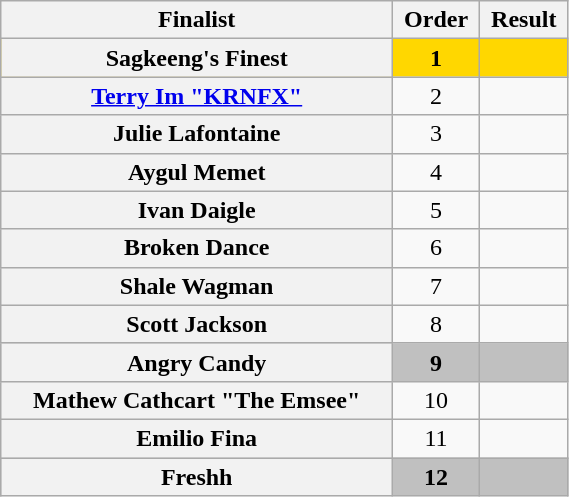<table class="wikitable plainrowheaders sortable" style="text-align:center; width:30%;">
<tr>
<th scope="col style="width:15em;">Finalist</th>
<th scope="col style="width:1em;">Order</th>
<th scope="col style="width:13em;">Result</th>
</tr>
<tr bgcolor=gold>
<th scope="row"><strong>Sagkeeng's Finest</strong></th>
<td><strong>1</strong></td>
<td><strong></strong></td>
</tr>
<tr>
<th scope="row"><a href='#'>Terry Im "KRNFX"</a></th>
<td>2</td>
<td></td>
</tr>
<tr>
<th scope="row">Julie Lafontaine</th>
<td>3</td>
<td></td>
</tr>
<tr>
<th scope="row">Aygul Memet</th>
<td>4</td>
<td></td>
</tr>
<tr>
<th scope="row">Ivan Daigle</th>
<td>5</td>
<td></td>
</tr>
<tr>
<th scope="row">Broken Dance</th>
<td>6</td>
<td></td>
</tr>
<tr>
<th scope="row">Shale Wagman</th>
<td>7</td>
<td></td>
</tr>
<tr>
<th scope="row">Scott Jackson</th>
<td>8</td>
<td></td>
</tr>
<tr bgcolor=silver>
<th scope="row"><strong>Angry Candy</strong></th>
<td><strong>9</strong></td>
<td><strong></strong></td>
</tr>
<tr>
<th scope="row">Mathew Cathcart "The Emsee"</th>
<td>10</td>
<td></td>
</tr>
<tr>
<th scope="row">Emilio Fina</th>
<td>11</td>
<td></td>
</tr>
<tr bgcolor=silver>
<th scope="row"><strong>Freshh</strong></th>
<td><strong>12</strong></td>
<td><strong></strong></td>
</tr>
</table>
